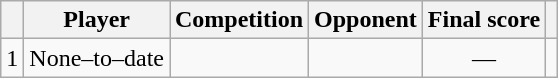<table class="wikitable" style="text-align:center;">
<tr>
<th></th>
<th>Player</th>
<th>Competition</th>
<th>Opponent</th>
<th>Final score</th>
<th></th>
</tr>
<tr>
<td>1</td>
<td>None–to–date</td>
<td></td>
<td></td>
<td>—</td>
<td></td>
</tr>
</table>
